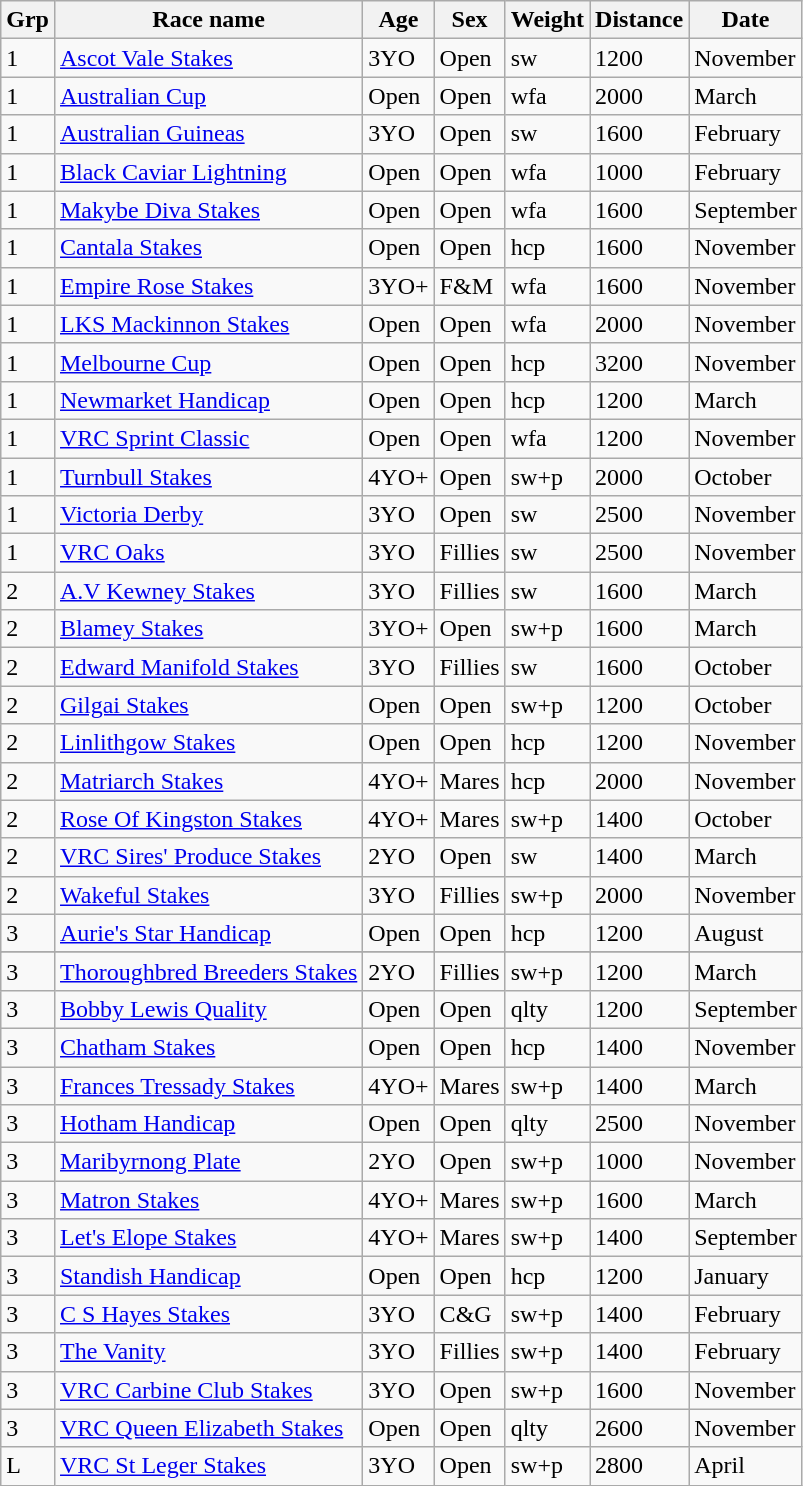<table class="wikitable sortable">
<tr>
<th>Grp</th>
<th>Race name</th>
<th>Age</th>
<th>Sex</th>
<th>Weight</th>
<th>Distance</th>
<th>Date</th>
</tr>
<tr>
<td>1</td>
<td><a href='#'>Ascot Vale Stakes</a></td>
<td>3YO</td>
<td>Open</td>
<td>sw</td>
<td>1200</td>
<td>November</td>
</tr>
<tr>
<td>1</td>
<td><a href='#'>Australian Cup</a></td>
<td>Open</td>
<td>Open</td>
<td>wfa</td>
<td>2000</td>
<td>March</td>
</tr>
<tr>
<td>1</td>
<td><a href='#'>Australian Guineas</a></td>
<td>3YO</td>
<td>Open</td>
<td>sw</td>
<td>1600</td>
<td>February</td>
</tr>
<tr>
<td>1</td>
<td><a href='#'>Black Caviar Lightning</a></td>
<td>Open</td>
<td>Open</td>
<td>wfa</td>
<td>1000</td>
<td>February</td>
</tr>
<tr>
<td>1</td>
<td><a href='#'>Makybe Diva Stakes</a></td>
<td>Open</td>
<td>Open</td>
<td>wfa</td>
<td>1600</td>
<td>September</td>
</tr>
<tr>
<td>1</td>
<td><a href='#'>Cantala Stakes</a></td>
<td>Open</td>
<td>Open</td>
<td>hcp</td>
<td>1600</td>
<td>November</td>
</tr>
<tr>
<td>1</td>
<td><a href='#'>Empire Rose Stakes</a></td>
<td>3YO+</td>
<td>F&M</td>
<td>wfa</td>
<td>1600</td>
<td>November</td>
</tr>
<tr>
<td>1</td>
<td><a href='#'>LKS Mackinnon Stakes</a></td>
<td>Open</td>
<td>Open</td>
<td>wfa</td>
<td>2000</td>
<td>November</td>
</tr>
<tr>
<td>1</td>
<td><a href='#'>Melbourne Cup</a></td>
<td>Open</td>
<td>Open</td>
<td>hcp</td>
<td>3200</td>
<td>November</td>
</tr>
<tr>
<td>1</td>
<td><a href='#'>Newmarket Handicap</a></td>
<td>Open</td>
<td>Open</td>
<td>hcp</td>
<td>1200</td>
<td>March</td>
</tr>
<tr>
<td>1</td>
<td><a href='#'>VRC Sprint Classic</a></td>
<td>Open</td>
<td>Open</td>
<td>wfa</td>
<td>1200</td>
<td>November</td>
</tr>
<tr>
<td>1</td>
<td><a href='#'>Turnbull Stakes</a></td>
<td>4YO+</td>
<td>Open</td>
<td>sw+p</td>
<td>2000</td>
<td>October</td>
</tr>
<tr>
<td>1</td>
<td><a href='#'>Victoria Derby</a></td>
<td>3YO</td>
<td>Open</td>
<td>sw</td>
<td>2500</td>
<td>November</td>
</tr>
<tr>
<td>1</td>
<td><a href='#'>VRC Oaks</a></td>
<td>3YO</td>
<td>Fillies</td>
<td>sw</td>
<td>2500</td>
<td>November</td>
</tr>
<tr>
<td>2</td>
<td><a href='#'>A.V Kewney Stakes</a></td>
<td>3YO</td>
<td>Fillies</td>
<td>sw</td>
<td>1600</td>
<td>March</td>
</tr>
<tr>
<td>2</td>
<td><a href='#'>Blamey Stakes</a></td>
<td>3YO+</td>
<td>Open</td>
<td>sw+p</td>
<td>1600</td>
<td>March</td>
</tr>
<tr>
<td>2</td>
<td><a href='#'>Edward Manifold Stakes</a></td>
<td>3YO</td>
<td>Fillies</td>
<td>sw</td>
<td>1600</td>
<td>October</td>
</tr>
<tr>
<td>2</td>
<td><a href='#'>Gilgai Stakes</a></td>
<td>Open</td>
<td>Open</td>
<td>sw+p</td>
<td>1200</td>
<td>October</td>
</tr>
<tr>
<td>2</td>
<td><a href='#'>Linlithgow Stakes</a></td>
<td>Open</td>
<td>Open</td>
<td>hcp</td>
<td>1200</td>
<td>November</td>
</tr>
<tr>
<td>2</td>
<td><a href='#'> Matriarch Stakes</a></td>
<td>4YO+</td>
<td>Mares</td>
<td>hcp</td>
<td>2000</td>
<td>November</td>
</tr>
<tr>
<td>2</td>
<td><a href='#'>Rose Of Kingston Stakes</a></td>
<td>4YO+</td>
<td>Mares</td>
<td>sw+p</td>
<td>1400</td>
<td>October</td>
</tr>
<tr>
<td>2</td>
<td><a href='#'>VRC Sires' Produce Stakes</a></td>
<td>2YO</td>
<td>Open</td>
<td>sw</td>
<td>1400</td>
<td>March</td>
</tr>
<tr>
<td>2</td>
<td><a href='#'>Wakeful Stakes</a></td>
<td>3YO</td>
<td>Fillies</td>
<td>sw+p</td>
<td>2000</td>
<td>November</td>
</tr>
<tr>
<td>3</td>
<td><a href='#'>Aurie's Star Handicap</a></td>
<td>Open</td>
<td>Open</td>
<td>hcp</td>
<td>1200</td>
<td>August</td>
</tr>
<tr>
</tr>
<tr>
<td>3</td>
<td><a href='#'>Thoroughbred Breeders Stakes</a></td>
<td>2YO</td>
<td>Fillies</td>
<td>sw+p</td>
<td>1200</td>
<td>March</td>
</tr>
<tr>
<td>3</td>
<td><a href='#'>Bobby Lewis Quality</a></td>
<td>Open</td>
<td>Open</td>
<td>qlty</td>
<td>1200</td>
<td>September</td>
</tr>
<tr>
<td>3</td>
<td><a href='#'>Chatham Stakes</a></td>
<td>Open</td>
<td>Open</td>
<td>hcp</td>
<td>1400</td>
<td>November</td>
</tr>
<tr>
<td>3</td>
<td><a href='#'>Frances Tressady Stakes</a></td>
<td>4YO+</td>
<td>Mares</td>
<td>sw+p</td>
<td>1400</td>
<td>March</td>
</tr>
<tr>
<td>3</td>
<td><a href='#'>Hotham Handicap</a></td>
<td>Open</td>
<td>Open</td>
<td>qlty</td>
<td>2500</td>
<td>November</td>
</tr>
<tr>
<td>3</td>
<td><a href='#'>Maribyrnong Plate</a></td>
<td>2YO</td>
<td>Open</td>
<td>sw+p</td>
<td>1000</td>
<td>November</td>
</tr>
<tr>
<td>3</td>
<td><a href='#'>Matron Stakes</a></td>
<td>4YO+</td>
<td>Mares</td>
<td>sw+p</td>
<td>1600</td>
<td>March</td>
</tr>
<tr>
<td>3</td>
<td><a href='#'>Let's Elope Stakes</a></td>
<td>4YO+</td>
<td>Mares</td>
<td>sw+p</td>
<td>1400</td>
<td>September</td>
</tr>
<tr>
<td>3</td>
<td><a href='#'>Standish Handicap</a></td>
<td>Open</td>
<td>Open</td>
<td>hcp</td>
<td>1200</td>
<td>January</td>
</tr>
<tr>
<td>3</td>
<td><a href='#'>C S Hayes Stakes</a></td>
<td>3YO</td>
<td>C&G</td>
<td>sw+p</td>
<td>1400</td>
<td>February</td>
</tr>
<tr>
<td>3</td>
<td><a href='#'>The Vanity</a></td>
<td>3YO</td>
<td>Fillies</td>
<td>sw+p</td>
<td>1400</td>
<td>February</td>
</tr>
<tr>
<td>3</td>
<td><a href='#'>VRC Carbine Club Stakes</a></td>
<td>3YO</td>
<td>Open</td>
<td>sw+p</td>
<td>1600</td>
<td>November</td>
</tr>
<tr>
<td>3</td>
<td><a href='#'>VRC Queen Elizabeth Stakes</a></td>
<td>Open</td>
<td>Open</td>
<td>qlty</td>
<td>2600</td>
<td>November</td>
</tr>
<tr>
<td>L</td>
<td><a href='#'>VRC St Leger Stakes</a></td>
<td>3YO</td>
<td>Open</td>
<td>sw+p</td>
<td>2800</td>
<td>April</td>
</tr>
</table>
